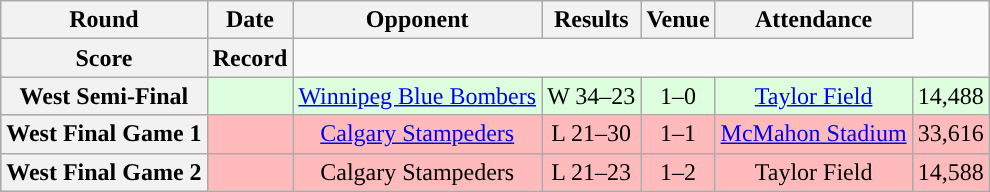<table class="wikitable" style="text-align:center">
<tr>
<th>Round</th>
<th>Date</th>
<th>Opponent</th>
<th>Results</th>
<th>Venue</th>
<th>Attendance</th>
</tr>
<tr>
<th>Score</th>
<th>Record</th>
</tr>
<tr style="background:#ddffdd">
<th>West Semi-Final</th>
<td></td>
<td><a href='#'>Winnipeg Blue Bombers</a></td>
<td>W 34–23</td>
<td>1–0</td>
<td><a href='#'>Taylor Field</a></td>
<td>14,488</td>
</tr>
<tr style="background:#ffbbbb">
<th>West Final Game 1</th>
<td></td>
<td><a href='#'>Calgary Stampeders</a></td>
<td>L 21–30</td>
<td>1–1</td>
<td><a href='#'>McMahon Stadium</a></td>
<td>33,616</td>
</tr>
<tr style="background:#ffbbbb">
<th>West Final Game 2</th>
<td></td>
<td>Calgary Stampeders</td>
<td>L 21–23</td>
<td>1–2</td>
<td>Taylor Field</td>
<td>14,588</td>
</tr>
</table>
